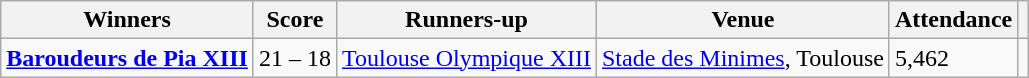<table class="wikitable">
<tr>
<th>Winners</th>
<th>Score</th>
<th>Runners-up</th>
<th>Venue</th>
<th>Attendance</th>
<th></th>
</tr>
<tr>
<td> <strong><a href='#'>Baroudeurs de Pia XIII</a></strong></td>
<td>21 – 18</td>
<td> <a href='#'>Toulouse Olympique XIII</a></td>
<td><a href='#'>Stade des Minimes</a>, Toulouse</td>
<td>5,462</td>
<td></td>
</tr>
</table>
